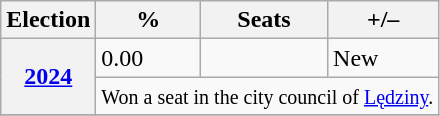<table class=wikitable>
<tr>
<th>Election</th>
<th>%</th>
<th>Seats</th>
<th>+/–</th>
</tr>
<tr>
<th rowspan="2"><a href='#'>2024</a></th>
<td>0.00</td>
<td></td>
<td>New</td>
</tr>
<tr>
<td colspan=7><small>Won a seat in the city council of <a href='#'>Lędziny</a>.</small></td>
</tr>
<tr>
</tr>
</table>
